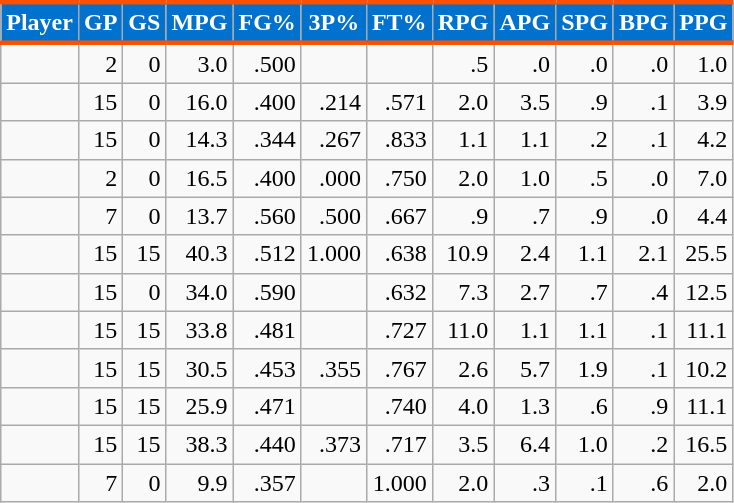<table class="wikitable sortable" style="text-align:right;">
<tr>
<th style="background:#0072CE; color:#FFFFFF; border-top:#FE5000 3px solid; border-bottom:#FE5000 3px solid;">Player</th>
<th style="background:#0072CE; color:#FFFFFF; border-top:#FE5000 3px solid; border-bottom:#FE5000 3px solid;">GP</th>
<th style="background:#0072CE; color:#FFFFFF; border-top:#FE5000 3px solid; border-bottom:#FE5000 3px solid;">GS</th>
<th style="background:#0072CE; color:#FFFFFF; border-top:#FE5000 3px solid; border-bottom:#FE5000 3px solid;">MPG</th>
<th style="background:#0072CE; color:#FFFFFF; border-top:#FE5000 3px solid; border-bottom:#FE5000 3px solid;">FG%</th>
<th style="background:#0072CE; color:#FFFFFF; border-top:#FE5000 3px solid; border-bottom:#FE5000 3px solid;">3P%</th>
<th style="background:#0072CE; color:#FFFFFF; border-top:#FE5000 3px solid; border-bottom:#FE5000 3px solid;">FT%</th>
<th style="background:#0072CE; color:#FFFFFF; border-top:#FE5000 3px solid; border-bottom:#FE5000 3px solid;">RPG</th>
<th style="background:#0072CE; color:#FFFFFF; border-top:#FE5000 3px solid; border-bottom:#FE5000 3px solid;">APG</th>
<th style="background:#0072CE; color:#FFFFFF; border-top:#FE5000 3px solid; border-bottom:#FE5000 3px solid;">SPG</th>
<th style="background:#0072CE; color:#FFFFFF; border-top:#FE5000 3px solid; border-bottom:#FE5000 3px solid;">BPG</th>
<th style="background:#0072CE; color:#FFFFFF; border-top:#FE5000 3px solid; border-bottom:#FE5000 3px solid;">PPG</th>
</tr>
<tr>
<td style="text-align:left;"></td>
<td>2</td>
<td>0</td>
<td>3.0</td>
<td>.500</td>
<td></td>
<td></td>
<td>.5</td>
<td>.0</td>
<td>.0</td>
<td>.0</td>
<td>1.0</td>
</tr>
<tr>
<td style="text-align:left;"></td>
<td>15</td>
<td>0</td>
<td>16.0</td>
<td>.400</td>
<td>.214</td>
<td>.571</td>
<td>2.0</td>
<td>3.5</td>
<td>.9</td>
<td>.1</td>
<td>3.9</td>
</tr>
<tr>
<td style="text-align:left;"></td>
<td>15</td>
<td>0</td>
<td>14.3</td>
<td>.344</td>
<td>.267</td>
<td>.833</td>
<td>1.1</td>
<td>1.1</td>
<td>.2</td>
<td>.1</td>
<td>4.2</td>
</tr>
<tr>
<td style="text-align:left;"></td>
<td>2</td>
<td>0</td>
<td>16.5</td>
<td>.400</td>
<td>.000</td>
<td>.750</td>
<td>2.0</td>
<td>1.0</td>
<td>.5</td>
<td>.0</td>
<td>7.0</td>
</tr>
<tr>
<td style="text-align:left;"></td>
<td>7</td>
<td>0</td>
<td>13.7</td>
<td>.560</td>
<td>.500</td>
<td>.667</td>
<td>.9</td>
<td>.7</td>
<td>.9</td>
<td>.0</td>
<td>4.4</td>
</tr>
<tr>
<td style="text-align:left;"></td>
<td>15</td>
<td>15</td>
<td>40.3</td>
<td>.512</td>
<td>1.000</td>
<td>.638</td>
<td>10.9</td>
<td>2.4</td>
<td>1.1</td>
<td>2.1</td>
<td>25.5</td>
</tr>
<tr>
<td style="text-align:left;"></td>
<td>15</td>
<td>0</td>
<td>34.0</td>
<td>.590</td>
<td></td>
<td>.632</td>
<td>7.3</td>
<td>2.7</td>
<td>.7</td>
<td>.4</td>
<td>12.5</td>
</tr>
<tr>
<td style="text-align:left;"></td>
<td>15</td>
<td>15</td>
<td>33.8</td>
<td>.481</td>
<td></td>
<td>.727</td>
<td>11.0</td>
<td>1.1</td>
<td>1.1</td>
<td>.1</td>
<td>11.1</td>
</tr>
<tr>
<td style="text-align:left;"></td>
<td>15</td>
<td>15</td>
<td>30.5</td>
<td>.453</td>
<td>.355</td>
<td>.767</td>
<td>2.6</td>
<td>5.7</td>
<td>1.9</td>
<td>.1</td>
<td>10.2</td>
</tr>
<tr>
<td style="text-align:left;"></td>
<td>15</td>
<td>15</td>
<td>25.9</td>
<td>.471</td>
<td></td>
<td>.740</td>
<td>4.0</td>
<td>1.3</td>
<td>.6</td>
<td>.9</td>
<td>11.1</td>
</tr>
<tr>
<td style="text-align:left;"></td>
<td>15</td>
<td>15</td>
<td>38.3</td>
<td>.440</td>
<td>.373</td>
<td>.717</td>
<td>3.5</td>
<td>6.4</td>
<td>1.0</td>
<td>.2</td>
<td>16.5</td>
</tr>
<tr>
<td style="text-align:left;"></td>
<td>7</td>
<td>0</td>
<td>9.9</td>
<td>.357</td>
<td></td>
<td>1.000</td>
<td>2.0</td>
<td>.3</td>
<td>.1</td>
<td>.6</td>
<td>2.0</td>
</tr>
</table>
